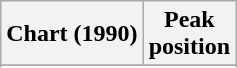<table class="wikitable sortable plainrowheaders">
<tr>
<th>Chart (1990)</th>
<th>Peak<br>position</th>
</tr>
<tr>
</tr>
<tr>
</tr>
</table>
